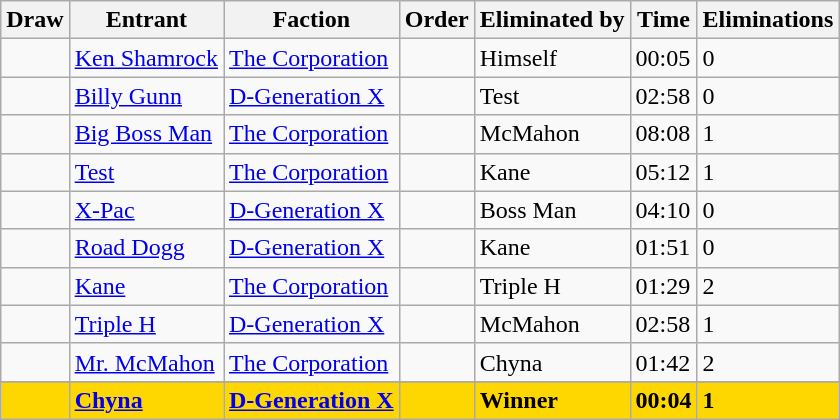<table class="wikitable sortable">
<tr>
<th>Draw</th>
<th>Entrant</th>
<th>Faction</th>
<th>Order</th>
<th>Eliminated by</th>
<th>Time</th>
<th>Eliminations</th>
</tr>
<tr>
<td></td>
<td><a href='#'>Ken Shamrock</a></td>
<td><a href='#'>The Corporation</a></td>
<td></td>
<td>Himself</td>
<td>00:05</td>
<td>0</td>
</tr>
<tr>
<td></td>
<td><a href='#'>Billy Gunn</a></td>
<td><a href='#'>D-Generation X</a></td>
<td></td>
<td>Test</td>
<td>02:58</td>
<td>0</td>
</tr>
<tr>
<td></td>
<td><a href='#'>Big Boss Man</a></td>
<td><a href='#'>The Corporation</a></td>
<td></td>
<td>McMahon</td>
<td>08:08</td>
<td>1</td>
</tr>
<tr>
<td></td>
<td><a href='#'>Test</a></td>
<td><a href='#'>The Corporation</a></td>
<td></td>
<td>Kane</td>
<td>05:12</td>
<td>1</td>
</tr>
<tr>
<td></td>
<td><a href='#'>X-Pac</a></td>
<td><a href='#'>D-Generation X</a></td>
<td></td>
<td>Boss Man</td>
<td>04:10</td>
<td>0</td>
</tr>
<tr>
<td></td>
<td><a href='#'>Road Dogg</a></td>
<td><a href='#'>D-Generation X</a></td>
<td></td>
<td>Kane</td>
<td>01:51</td>
<td>0</td>
</tr>
<tr>
<td></td>
<td><a href='#'>Kane</a></td>
<td><a href='#'>The Corporation</a></td>
<td></td>
<td>Triple H</td>
<td>01:29</td>
<td>2</td>
</tr>
<tr>
<td></td>
<td><a href='#'>Triple H</a></td>
<td><a href='#'>D-Generation X</a></td>
<td></td>
<td>McMahon</td>
<td>02:58</td>
<td>1</td>
</tr>
<tr>
<td></td>
<td><a href='#'>Mr. McMahon</a></td>
<td><a href='#'>The Corporation</a></td>
<td></td>
<td>Chyna</td>
<td>01:42</td>
<td>2</td>
</tr>
<tr>
</tr>
<tr style="background: gold">
<td><strong></strong></td>
<td><strong><a href='#'>Chyna</a></strong></td>
<td><strong><a href='#'>D-Generation X</a></strong></td>
<td><strong></strong></td>
<td><strong>Winner</strong></td>
<td><strong>00:04</strong></td>
<td><strong>1</strong></td>
</tr>
</table>
